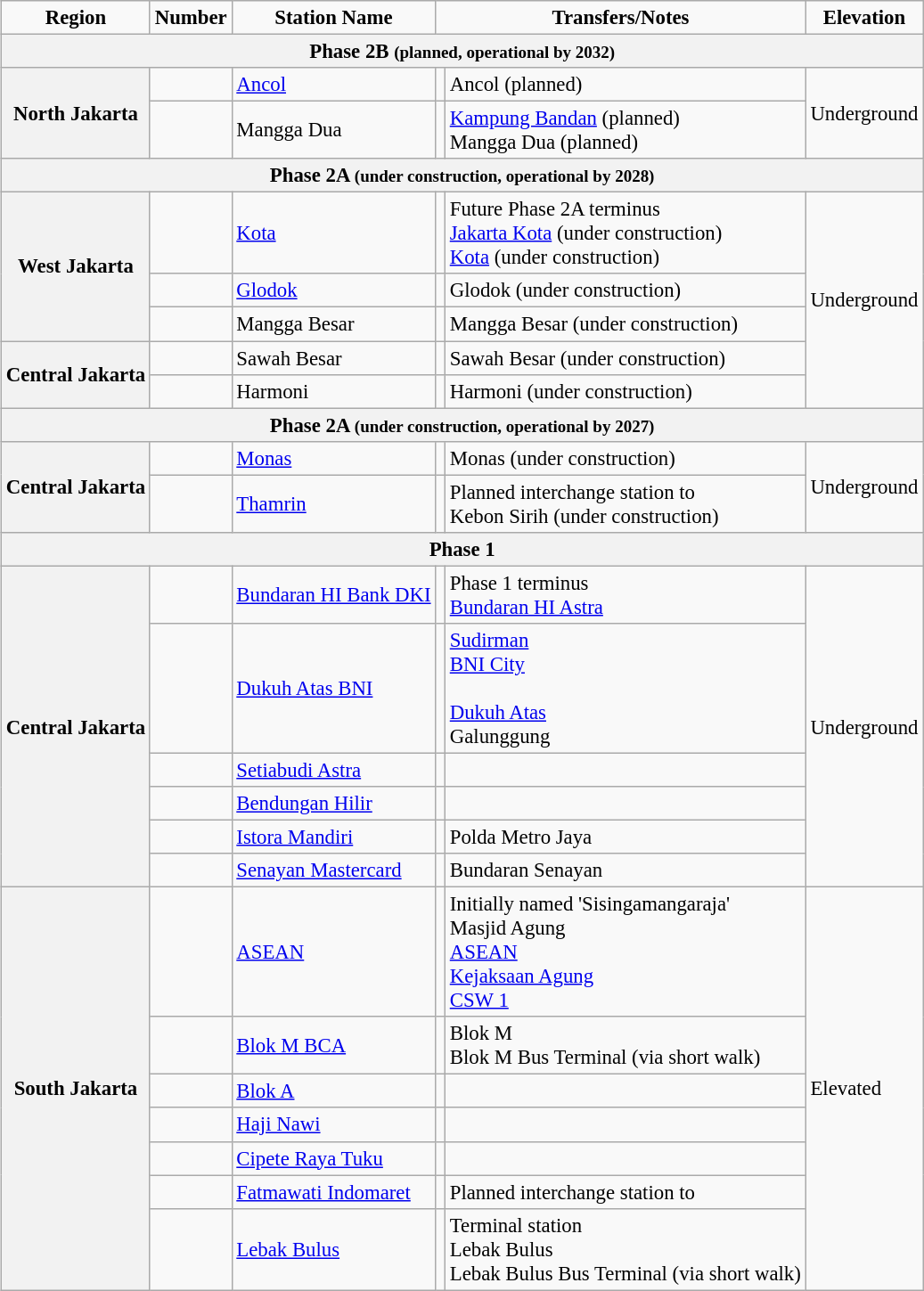<table class="wikitable" style="margin-left: 1em; margin-bottom: 1em; color: black; border-collapse: collapse; font-size: 95%">
<tr align="center">
<td><strong>Region</strong></td>
<td><strong>Number</strong></td>
<td> <strong>Station Name</strong></td>
<td colspan="2"><strong>Transfers/Notes</strong></td>
<td><strong>Elevation</strong></td>
</tr>
<tr>
<th colspan="6">Phase 2B <small>(planned, operational by 2032)</small></th>
</tr>
<tr>
<th rowspan="2">North Jakarta</th>
<td></td>
<td><a href='#'>Ancol</a></td>
<td></td>
<td>  Ancol (planned)</td>
<td rowspan="2">Underground</td>
</tr>
<tr>
<td></td>
<td>Mangga Dua</td>
<td></td>
<td>  <a href='#'>Kampung Bandan</a> (planned)<br> Mangga Dua (planned)</td>
</tr>
<tr>
<th colspan="6">Phase 2A <small>(under construction, operational by 2028)</small></th>
</tr>
<tr>
<th rowspan="3">West Jakarta</th>
<td></td>
<td><a href='#'>Kota</a></td>
<td></td>
<td>Future Phase 2A terminus<br>   <a href='#'>Jakarta Kota</a> (under construction)<br>  <a href='#'>Kota</a> (under construction)</td>
<td rowspan="5">Underground</td>
</tr>
<tr>
<td></td>
<td><a href='#'>Glodok</a></td>
<td></td>
<td> Glodok (under construction)</td>
</tr>
<tr>
<td></td>
<td>Mangga Besar</td>
<td></td>
<td> Mangga Besar (under construction)</td>
</tr>
<tr>
<th rowspan="2">Central Jakarta</th>
<td></td>
<td>Sawah Besar</td>
<td></td>
<td> Sawah Besar (under construction)</td>
</tr>
<tr>
<td></td>
<td>Harmoni</td>
<td></td>
<td>         Harmoni (under construction)</td>
</tr>
<tr>
<th colspan="6">Phase 2A <small>(under construction, operational by 2027)</small></th>
</tr>
<tr>
<th rowspan="2">Central Jakarta</th>
<td></td>
<td><a href='#'>Monas</a></td>
<td></td>
<td>      Monas (under construction)</td>
<td rowspan="2">Underground</td>
</tr>
<tr>
<td><br></td>
<td><a href='#'>Thamrin</a></td>
<td></td>
<td>Planned interchange station to <br>   Kebon Sirih (under construction)</td>
</tr>
<tr>
<th colspan="6">Phase 1</th>
</tr>
<tr>
<th rowspan="6">Central Jakarta</th>
<td></td>
<td><a href='#'>Bundaran HI Bank DKI</a></td>
<td></td>
<td>Phase 1 terminus<br>   <a href='#'>Bundaran HI Astra</a></td>
<td rowspan="6">Underground</td>
</tr>
<tr>
<td></td>
<td><a href='#'>Dukuh Atas BNI</a></td>
<td></td>
<td> <a href='#'>Sudirman</a><br> <a href='#'>BNI City</a><br>  <br>  <a href='#'>Dukuh Atas</a><br>  Galunggung</td>
</tr>
<tr>
<td></td>
<td><a href='#'>Setiabudi Astra</a></td>
<td></td>
<td></td>
</tr>
<tr>
<td></td>
<td><a href='#'>Bendungan Hilir</a></td>
<td></td>
<td></td>
</tr>
<tr>
<td></td>
<td><a href='#'>Istora Mandiri</a></td>
<td></td>
<td> Polda Metro Jaya</td>
</tr>
<tr>
<td></td>
<td><a href='#'>Senayan Mastercard</a></td>
<td></td>
<td>    Bundaran Senayan</td>
</tr>
<tr>
<th rowspan="7">South Jakarta</th>
<td></td>
<td><a href='#'>ASEAN</a></td>
<td></td>
<td>Initially named 'Sisingamangaraja'<br>  Masjid Agung<br>  <a href='#'>ASEAN</a><br> <a href='#'>Kejaksaan Agung</a><br>   <a href='#'>CSW 1</a></td>
<td rowspan="7">Elevated</td>
</tr>
<tr>
<td></td>
<td><a href='#'>Blok M BCA</a></td>
<td></td>
<td> Blok M<br> Blok M Bus Terminal (via short walk)</td>
</tr>
<tr>
<td></td>
<td><a href='#'>Blok A</a></td>
<td></td>
<td></td>
</tr>
<tr>
<td></td>
<td><a href='#'>Haji Nawi</a></td>
<td></td>
<td></td>
</tr>
<tr>
<td></td>
<td><a href='#'>Cipete Raya Tuku</a></td>
<td></td>
<td></td>
</tr>
<tr>
<td></td>
<td><a href='#'>Fatmawati Indomaret</a></td>
<td></td>
<td>Planned interchange station to </td>
</tr>
<tr>
<td></td>
<td><a href='#'>Lebak Bulus</a></td>
<td></td>
<td>Terminal station<br> Lebak Bulus<br> Lebak Bulus Bus Terminal (via short walk)</td>
</tr>
</table>
